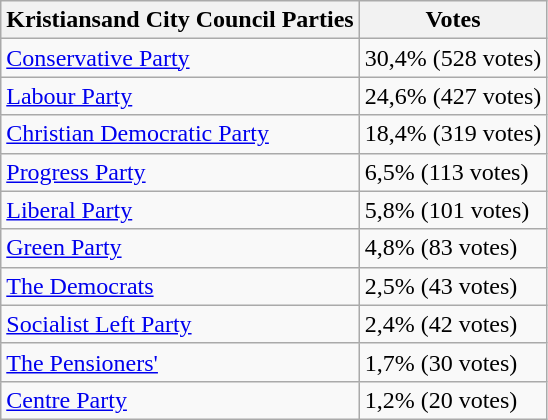<table class="wikitable">
<tr>
<th>Kristiansand City Council Parties</th>
<th>Votes</th>
</tr>
<tr>
<td><a href='#'>Conservative Party</a></td>
<td>30,4% (528 votes)</td>
</tr>
<tr>
<td><a href='#'>Labour Party</a></td>
<td>24,6% (427 votes)</td>
</tr>
<tr>
<td><a href='#'>Christian Democratic Party</a></td>
<td>18,4% (319 votes)</td>
</tr>
<tr>
<td><a href='#'>Progress Party</a></td>
<td>6,5% (113 votes)</td>
</tr>
<tr>
<td><a href='#'>Liberal Party</a></td>
<td>5,8% (101 votes)</td>
</tr>
<tr>
<td><a href='#'>Green Party</a></td>
<td>4,8% (83 votes)</td>
</tr>
<tr>
<td><a href='#'>The Democrats</a></td>
<td>2,5% (43 votes)</td>
</tr>
<tr>
<td><a href='#'>Socialist Left Party</a></td>
<td>2,4% (42 votes)</td>
</tr>
<tr>
<td><a href='#'>The Pensioners'</a></td>
<td>1,7% (30 votes)</td>
</tr>
<tr>
<td><a href='#'>Centre Party</a></td>
<td>1,2% (20 votes)</td>
</tr>
</table>
